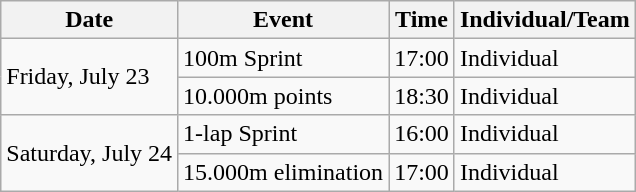<table class="wikitable">
<tr>
<th>Date</th>
<th>Event</th>
<th>Time</th>
<th>Individual/Team</th>
</tr>
<tr>
<td rowspan=2>Friday, July 23</td>
<td>100m Sprint</td>
<td>17:00</td>
<td>Individual</td>
</tr>
<tr>
<td>10.000m points</td>
<td>18:30</td>
<td>Individual</td>
</tr>
<tr>
<td rowspan=3>Saturday, July 24</td>
<td>1-lap Sprint</td>
<td>16:00</td>
<td>Individual</td>
</tr>
<tr>
<td>15.000m elimination</td>
<td>17:00</td>
<td>Individual</td>
</tr>
</table>
